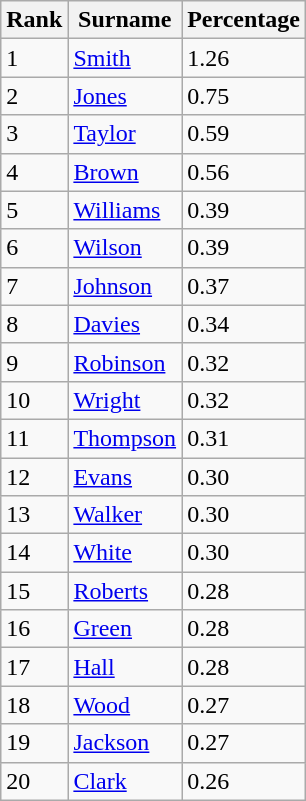<table class="wikitable">
<tr>
<th>Rank</th>
<th>Surname</th>
<th>Percentage</th>
</tr>
<tr>
<td>1</td>
<td><a href='#'>Smith</a></td>
<td>1.26</td>
</tr>
<tr>
<td>2</td>
<td><a href='#'>Jones</a></td>
<td>0.75</td>
</tr>
<tr>
<td>3</td>
<td><a href='#'>Taylor</a></td>
<td>0.59</td>
</tr>
<tr>
<td>4</td>
<td><a href='#'>Brown</a></td>
<td>0.56</td>
</tr>
<tr>
<td>5</td>
<td><a href='#'>Williams</a></td>
<td>0.39</td>
</tr>
<tr>
<td>6</td>
<td><a href='#'>Wilson</a></td>
<td>0.39</td>
</tr>
<tr>
<td>7</td>
<td><a href='#'>Johnson</a></td>
<td>0.37</td>
</tr>
<tr>
<td>8</td>
<td><a href='#'>Davies</a></td>
<td>0.34</td>
</tr>
<tr>
<td>9</td>
<td><a href='#'>Robinson</a></td>
<td>0.32</td>
</tr>
<tr>
<td>10</td>
<td><a href='#'>Wright</a></td>
<td>0.32</td>
</tr>
<tr>
<td>11</td>
<td><a href='#'>Thompson</a></td>
<td>0.31</td>
</tr>
<tr>
<td>12</td>
<td><a href='#'>Evans</a></td>
<td>0.30</td>
</tr>
<tr>
<td>13</td>
<td><a href='#'>Walker</a></td>
<td>0.30</td>
</tr>
<tr>
<td>14</td>
<td><a href='#'>White</a></td>
<td>0.30</td>
</tr>
<tr>
<td>15</td>
<td><a href='#'>Roberts</a></td>
<td>0.28</td>
</tr>
<tr>
<td>16</td>
<td><a href='#'>Green</a></td>
<td>0.28</td>
</tr>
<tr>
<td>17</td>
<td><a href='#'>Hall</a></td>
<td>0.28</td>
</tr>
<tr>
<td>18</td>
<td><a href='#'>Wood</a></td>
<td>0.27</td>
</tr>
<tr>
<td>19</td>
<td><a href='#'>Jackson</a></td>
<td>0.27</td>
</tr>
<tr>
<td>20</td>
<td><a href='#'>Clark</a></td>
<td>0.26</td>
</tr>
</table>
